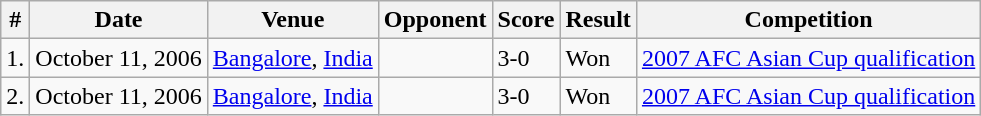<table class="wikitable">
<tr>
<th>#</th>
<th>Date</th>
<th>Venue</th>
<th>Opponent</th>
<th>Score</th>
<th>Result</th>
<th>Competition</th>
</tr>
<tr>
<td>1.</td>
<td>October 11, 2006</td>
<td><a href='#'>Bangalore</a>, <a href='#'>India</a></td>
<td></td>
<td>3-0</td>
<td>Won</td>
<td><a href='#'>2007 AFC Asian Cup qualification</a></td>
</tr>
<tr>
<td>2.</td>
<td>October 11, 2006</td>
<td><a href='#'>Bangalore</a>, <a href='#'>India</a></td>
<td></td>
<td>3-0</td>
<td>Won</td>
<td><a href='#'>2007 AFC Asian Cup qualification</a></td>
</tr>
</table>
